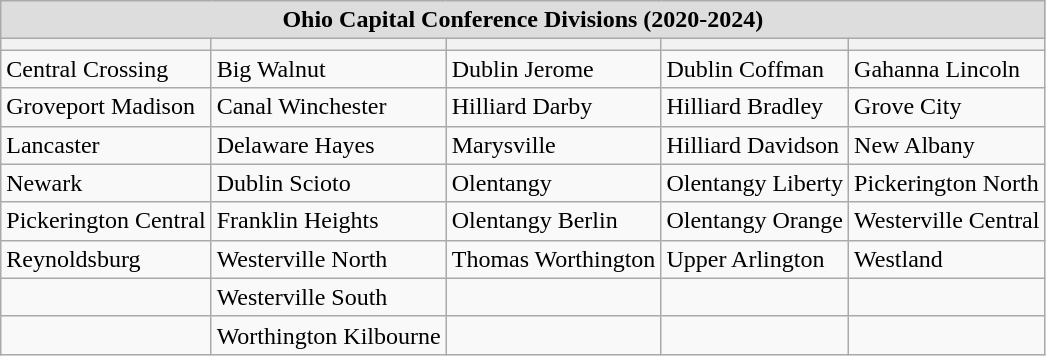<table class="wikitable">
<tr style="background:#ccf;">
<th colspan="5" style="background:#ddd;">Ohio Capital Conference Divisions (2020-2024)</th>
</tr>
<tr>
<th></th>
<th></th>
<th></th>
<th></th>
<th></th>
</tr>
<tr>
<td>Central Crossing</td>
<td>Big Walnut</td>
<td>Dublin Jerome</td>
<td>Dublin Coffman</td>
<td>Gahanna Lincoln</td>
</tr>
<tr>
<td>Groveport Madison</td>
<td>Canal Winchester</td>
<td>Hilliard Darby</td>
<td>Hilliard Bradley</td>
<td>Grove City</td>
</tr>
<tr>
<td>Lancaster</td>
<td>Delaware Hayes</td>
<td>Marysville</td>
<td>Hilliard Davidson</td>
<td>New Albany</td>
</tr>
<tr>
<td>Newark</td>
<td>Dublin Scioto</td>
<td>Olentangy</td>
<td>Olentangy Liberty</td>
<td>Pickerington North</td>
</tr>
<tr>
<td>Pickerington Central</td>
<td>Franklin Heights</td>
<td>Olentangy Berlin</td>
<td>Olentangy Orange</td>
<td>Westerville Central</td>
</tr>
<tr>
<td>Reynoldsburg</td>
<td>Westerville North</td>
<td>Thomas Worthington</td>
<td>Upper Arlington</td>
<td>Westland</td>
</tr>
<tr>
<td></td>
<td>Westerville South</td>
<td></td>
<td></td>
<td></td>
</tr>
<tr>
<td></td>
<td>Worthington Kilbourne</td>
<td></td>
<td></td>
<td></td>
</tr>
</table>
